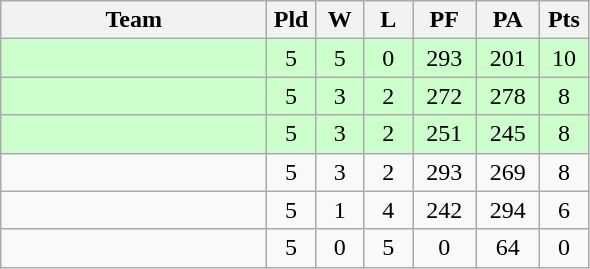<table class="wikitable" style="text-align:center;">
<tr>
<th width=170>Team</th>
<th width=25>Pld</th>
<th width=25>W</th>
<th width=25>L</th>
<th width=35>PF</th>
<th width=35>PA</th>
<th width=25>Pts</th>
</tr>
<tr bgcolor=#ccffcc>
<td align="left"><em></em></td>
<td>5</td>
<td>5</td>
<td>0</td>
<td>293</td>
<td>201</td>
<td>10</td>
</tr>
<tr bgcolor=#ccffcc>
<td align="left"></td>
<td>5</td>
<td>3</td>
<td>2</td>
<td>272</td>
<td>278</td>
<td>8</td>
</tr>
<tr bgcolor=#ccffcc>
<td align="left"></td>
<td>5</td>
<td>3</td>
<td>2</td>
<td>251</td>
<td>245</td>
<td>8</td>
</tr>
<tr bgcolor=>
<td align="left"></td>
<td>5</td>
<td>3</td>
<td>2</td>
<td>293</td>
<td>269</td>
<td>8</td>
</tr>
<tr bgcolor=>
<td align="left"></td>
<td>5</td>
<td>1</td>
<td>4</td>
<td>242</td>
<td>294</td>
<td>6</td>
</tr>
<tr bgcolor=>
<td align="left"></td>
<td>5</td>
<td>0</td>
<td>5</td>
<td>0</td>
<td>64</td>
<td>0</td>
</tr>
</table>
